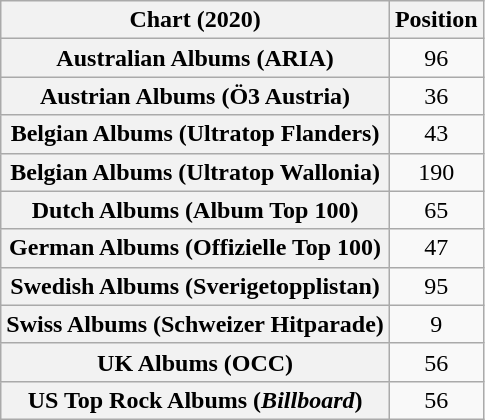<table class="wikitable sortable plainrowheaders" style="text-align:center">
<tr>
<th scope="col">Chart (2020)</th>
<th scope="col">Position</th>
</tr>
<tr>
<th scope="row">Australian Albums (ARIA)</th>
<td>96</td>
</tr>
<tr>
<th scope="row">Austrian Albums (Ö3 Austria)</th>
<td>36</td>
</tr>
<tr>
<th scope="row">Belgian Albums (Ultratop Flanders)</th>
<td>43</td>
</tr>
<tr>
<th scope="row">Belgian Albums (Ultratop Wallonia)</th>
<td>190</td>
</tr>
<tr>
<th scope="row">Dutch Albums (Album Top 100)</th>
<td>65</td>
</tr>
<tr>
<th scope="row">German Albums (Offizielle Top 100)</th>
<td>47</td>
</tr>
<tr>
<th scope="row">Swedish Albums (Sverigetopplistan)</th>
<td>95</td>
</tr>
<tr>
<th scope="row">Swiss Albums (Schweizer Hitparade)</th>
<td>9</td>
</tr>
<tr>
<th scope="row">UK Albums (OCC)</th>
<td>56</td>
</tr>
<tr>
<th scope="row">US Top Rock Albums (<em>Billboard</em>)</th>
<td>56</td>
</tr>
</table>
